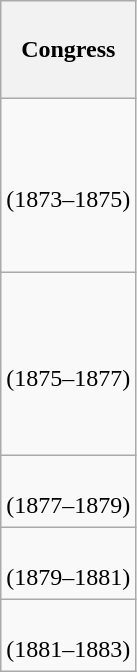<table class="wikitable" style="float:left; margin:0; margin-right:-0.5px; margin-top:14px; text-align:center;">
<tr style="white-space:nowrap; height:4.08em;">
<th>Congress</th>
</tr>
<tr style="white-space:nowrap; height:7.22em;">
<td><strong></strong><br>(1873–1875)</td>
</tr>
<tr style="white-space:nowrap; height:7.66em">
<td><strong></strong><br>(1875–1877)</td>
</tr>
<tr style="white-space:nowrap; height:3em">
<td><strong></strong><br>(1877–1879)</td>
</tr>
<tr style="white-space:nowrap; height:3em">
<td><strong></strong><br>(1879–1881)</td>
</tr>
<tr style="white-space:nowrap; height:3em">
<td><strong></strong><br>(1881–1883)</td>
</tr>
</table>
